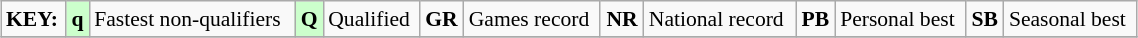<table class="wikitable" style="margin:0.5em auto; font-size:90%;position:relative;" width=60%>
<tr>
<td><strong>KEY:</strong></td>
<td bgcolor=ccffcc align=center><strong>q</strong></td>
<td>Fastest non-qualifiers</td>
<td bgcolor=ccffcc align=center><strong>Q</strong></td>
<td>Qualified</td>
<td align=center><strong>GR</strong></td>
<td>Games record</td>
<td align=center><strong>NR</strong></td>
<td>National record</td>
<td align=center><strong>PB</strong></td>
<td>Personal best</td>
<td align=center><strong>SB</strong></td>
<td>Seasonal best</td>
</tr>
<tr>
</tr>
</table>
